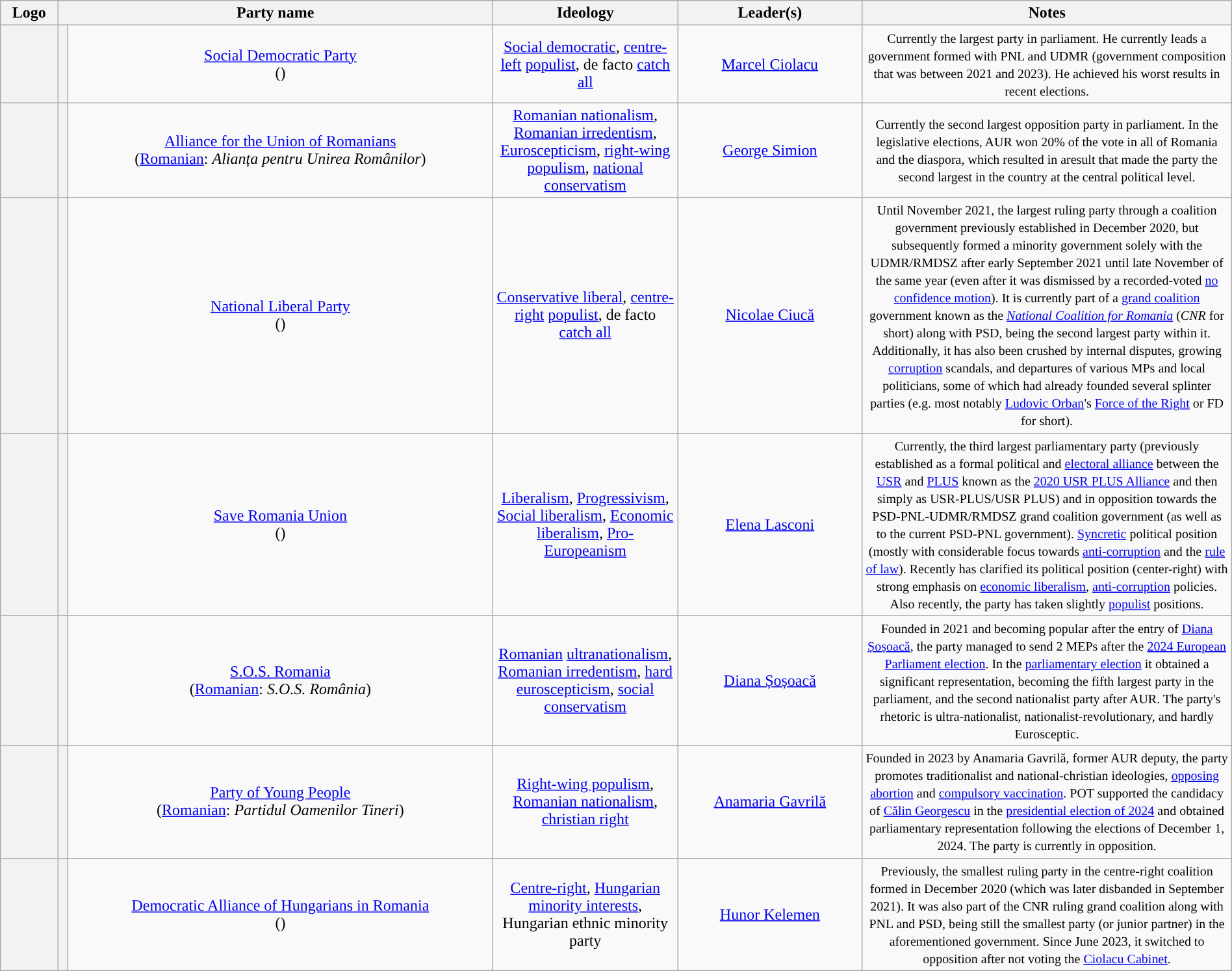<table class="wikitable" width=100%>
<tr>
<th>Logo</th>
<th colspan=2>Party name</th>
<th rowspan=1 width=15%>Ideology</th>
<th rowspan=1 width=15%>Leader(s)</th>
<th rowspan=1 width=30%>Notes</th>
</tr>
<tr style="text-align:center;">
<th></th>
<th style="background-color: "></th>
<td><a href='#'>Social Democratic Party</a><br> ()</td>
<td><a href='#'>Social democratic</a>, <a href='#'>centre-left</a> <a href='#'>populist</a>, de facto <a href='#'>catch all</a></td>
<td><a href='#'>Marcel Ciolacu</a></td>
<td><small>Currently the largest party in parliament. He currently leads a government formed with PNL and UDMR (government composition that was between 2021 and 2023). He achieved his worst results in recent elections.</small></td>
</tr>
<tr style="text-align:center;">
<th></th>
<th style="background-color: "></th>
<td><a href='#'>Alliance for the Union of Romanians</a><br>(<a href='#'>Romanian</a>: <em>Alianța pentru Unirea Românilor</em>)</td>
<td><a href='#'>Romanian nationalism</a>, <a href='#'>Romanian irredentism</a>, <a href='#'>Euroscepticism</a>, <a href='#'>right-wing populism</a>, <a href='#'>national conservatism</a></td>
<td><a href='#'>George Simion</a></td>
<td><small>Currently the second largest opposition party in parliament. In the legislative elections, AUR won 20% of the vote in all of Romania and the diaspora, which resulted in aresult that made the party the second largest in the country at the central political level.</small></td>
</tr>
<tr style="text-align:center;">
<th></th>
<th style="background-color: "></th>
<td><a href='#'>National Liberal Party</a><br> ()</td>
<td><a href='#'>Conservative liberal</a>, <a href='#'>centre-right</a> <a href='#'>populist</a>, de facto <a href='#'>catch all</a></td>
<td><a href='#'>Nicolae Ciucă</a></td>
<td><small>Until November 2021, the largest ruling party through a coalition government previously established in December 2020, but subsequently formed a minority government solely with the UDMR/RMDSZ after early September 2021 until late November of the same year (even after it was dismissed by a recorded-voted <a href='#'>no confidence motion</a>). It is currently part of a <a href='#'>grand coalition</a> government known as the <em><a href='#'>National Coalition for Romania</a></em> (<em>CNR</em> for short) along with PSD, being the second largest party within it. Additionally, it has also been crushed by internal disputes, growing <a href='#'>corruption</a> scandals, and departures of various MPs and local politicians, some of which had already founded several splinter parties (e.g. most notably <a href='#'>Ludovic Orban</a>'s <a href='#'>Force of the Right</a> or FD for short).</small></td>
</tr>
<tr style="text-align:center;">
<th></th>
<th style="background-color: "></th>
<td><a href='#'>Save Romania Union</a><br> ()</td>
<td><a href='#'>Liberalism</a>, <a href='#'>Progressivism</a>, <a href='#'>Social liberalism</a>, <a href='#'>Economic liberalism</a>, <a href='#'>Pro-Europeanism</a></td>
<td><a href='#'>Elena Lasconi</a></td>
<td><small>Currently, the third largest parliamentary party (previously established as a formal political and <a href='#'>electoral alliance</a> between the <a href='#'>USR</a> and <a href='#'>PLUS</a> known as the <a href='#'>2020 USR PLUS Alliance</a> and then simply as USR-PLUS/USR PLUS) and in opposition towards the PSD-PNL-UDMR/RMDSZ grand coalition government (as well as to the current PSD-PNL government). <a href='#'>Syncretic</a> political position (mostly with considerable focus towards <a href='#'>anti-corruption</a> and the <a href='#'>rule of law</a>). Recently has clarified its political position (center-right) with strong emphasis on <a href='#'>economic liberalism</a>, <a href='#'>anti-corruption</a> policies. Also recently, the party has taken slightly <a href='#'>populist</a> positions.</small></td>
</tr>
<tr style="text-align:center;">
<th></th>
<th style="background-color: "></th>
<td><a href='#'>S.O.S. Romania</a><br>(<a href='#'>Romanian</a>: <em>S.O.S. România</em>)</td>
<td><a href='#'>Romanian</a> <a href='#'>ultranationalism</a>, <a href='#'>Romanian irredentism</a>, <a href='#'>hard euroscepticism</a>, <a href='#'>social conservatism</a></td>
<td><a href='#'>Diana Șoșoacă</a></td>
<td><small>Founded in 2021 and becoming popular after the entry of <a href='#'>Diana Șoșoacă</a>, the party managed to send 2 MEPs after the <a href='#'>2024 European Parliament election</a>. In the <a href='#'>parliamentary election</a> it obtained a significant representation, becoming the fifth largest party in the parliament, and the second nationalist party after AUR. The party's rhetoric is ultra-nationalist, nationalist-revolutionary, and hardly Eurosceptic.</small></td>
</tr>
<tr style="text-align:center;">
<th></th>
<th style="background-color: "></th>
<td><a href='#'>Party of Young People</a><br>(<a href='#'>Romanian</a>: <em>Partidul Oamenilor Tineri</em>)</td>
<td><a href='#'>Right-wing populism</a>, <a href='#'>Romanian nationalism</a>, <a href='#'>christian right</a></td>
<td><a href='#'>Anamaria Gavrilă</a></td>
<td><small>Founded in 2023 by Anamaria Gavrilă, former AUR deputy, the party promotes traditionalist and national-christian ideologies, <a href='#'>opposing abortion</a> and <a href='#'>compulsory vaccination</a>. POT supported the candidacy of <a href='#'>Călin Georgescu</a> in the <a href='#'>presidential election of 2024</a> and obtained parliamentary representation following the elections of December 1, 2024. The party is currently in opposition.</small></td>
</tr>
<tr style="text-align:center;">
<th></th>
<th style="background-color: "></th>
<td><a href='#'>Democratic Alliance of Hungarians in Romania</a><br> ()</td>
<td><a href='#'>Centre-right</a>, <a href='#'>Hungarian minority interests</a>, Hungarian ethnic minority party</td>
<td><a href='#'>Hunor Kelemen</a></td>
<td><small>Previously, the smallest ruling party in the centre-right coalition formed in December 2020 (which was later disbanded in September 2021). It was also part of the CNR ruling grand coalition along with PNL and PSD, being still the smallest party (or junior partner) in the aforementioned government. Since June 2023, it switched to opposition after not voting the <a href='#'>Ciolacu Cabinet</a>.</small></td>
</tr>
</table>
